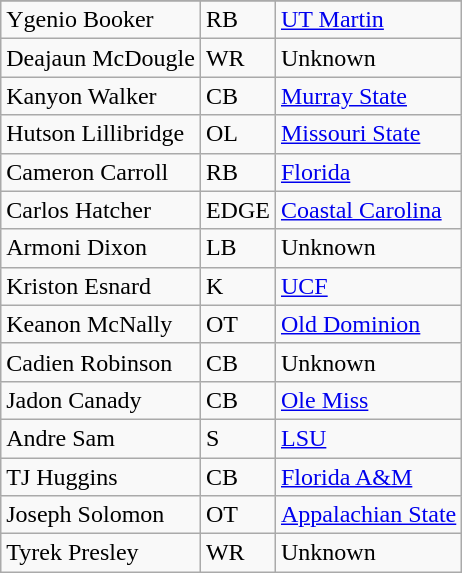<table class="wikitable">
<tr>
</tr>
<tr>
<td>Ygenio Booker</td>
<td>RB</td>
<td><a href='#'>UT Martin</a></td>
</tr>
<tr>
<td>Deajaun McDougle</td>
<td>WR</td>
<td>Unknown</td>
</tr>
<tr>
<td>Kanyon Walker</td>
<td>CB</td>
<td><a href='#'>Murray State</a></td>
</tr>
<tr>
<td>Hutson Lillibridge</td>
<td>OL</td>
<td><a href='#'>Missouri State</a></td>
</tr>
<tr>
<td>Cameron Carroll</td>
<td>RB</td>
<td><a href='#'>Florida</a></td>
</tr>
<tr>
<td>Carlos Hatcher</td>
<td>EDGE</td>
<td><a href='#'>Coastal Carolina</a></td>
</tr>
<tr>
<td>Armoni Dixon</td>
<td>LB</td>
<td>Unknown</td>
</tr>
<tr>
<td>Kriston Esnard</td>
<td>K</td>
<td><a href='#'>UCF</a></td>
</tr>
<tr>
<td>Keanon McNally</td>
<td>OT</td>
<td><a href='#'>Old Dominion</a></td>
</tr>
<tr>
<td>Cadien Robinson</td>
<td>CB</td>
<td>Unknown</td>
</tr>
<tr>
<td>Jadon Canady</td>
<td>CB</td>
<td><a href='#'>Ole Miss</a></td>
</tr>
<tr>
<td>Andre Sam</td>
<td>S</td>
<td><a href='#'>LSU</a></td>
</tr>
<tr>
<td>TJ Huggins</td>
<td>CB</td>
<td><a href='#'>Florida A&M</a></td>
</tr>
<tr>
<td>Joseph Solomon</td>
<td>OT</td>
<td><a href='#'>Appalachian State</a></td>
</tr>
<tr>
<td>Tyrek Presley</td>
<td>WR</td>
<td>Unknown</td>
</tr>
</table>
